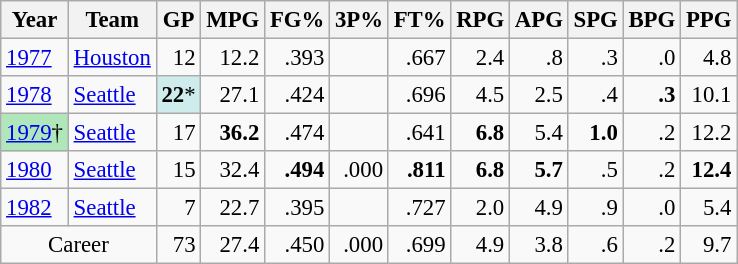<table class="wikitable sortable" style="font-size:95%; text-align:right;">
<tr>
<th>Year</th>
<th>Team</th>
<th>GP</th>
<th>MPG</th>
<th>FG%</th>
<th>3P%</th>
<th>FT%</th>
<th>RPG</th>
<th>APG</th>
<th>SPG</th>
<th>BPG</th>
<th>PPG</th>
</tr>
<tr>
<td style="text-align:left;"><a href='#'>1977</a></td>
<td style="text-align:left;"><a href='#'>Houston</a></td>
<td>12</td>
<td>12.2</td>
<td>.393</td>
<td></td>
<td>.667</td>
<td>2.4</td>
<td>.8</td>
<td>.3</td>
<td>.0</td>
<td>4.8</td>
</tr>
<tr>
<td style="text-align:left;"><a href='#'>1978</a></td>
<td style="text-align:left;"><a href='#'>Seattle</a></td>
<td style="background:#CFECEC;"><strong>22</strong>*</td>
<td>27.1</td>
<td>.424</td>
<td></td>
<td>.696</td>
<td>4.5</td>
<td>2.5</td>
<td>.4</td>
<td><strong>.3</strong></td>
<td>10.1</td>
</tr>
<tr>
<td style="text-align:left;background:#afe6ba;"><a href='#'>1979</a>†</td>
<td style="text-align:left;"><a href='#'>Seattle</a></td>
<td>17</td>
<td><strong>36.2</strong></td>
<td>.474</td>
<td></td>
<td>.641</td>
<td><strong>6.8</strong></td>
<td>5.4</td>
<td><strong>1.0</strong></td>
<td>.2</td>
<td>12.2</td>
</tr>
<tr>
<td style="text-align:left;"><a href='#'>1980</a></td>
<td style="text-align:left;"><a href='#'>Seattle</a></td>
<td>15</td>
<td>32.4</td>
<td><strong>.494</strong></td>
<td>.000</td>
<td><strong>.811</strong></td>
<td><strong>6.8</strong></td>
<td><strong>5.7</strong></td>
<td>.5</td>
<td>.2</td>
<td><strong>12.4</strong></td>
</tr>
<tr>
<td style="text-align:left;"><a href='#'>1982</a></td>
<td style="text-align:left;"><a href='#'>Seattle</a></td>
<td>7</td>
<td>22.7</td>
<td>.395</td>
<td></td>
<td>.727</td>
<td>2.0</td>
<td>4.9</td>
<td>.9</td>
<td>.0</td>
<td>5.4</td>
</tr>
<tr>
<td colspan="2" style="text-align:center;">Career</td>
<td>73</td>
<td>27.4</td>
<td>.450</td>
<td>.000</td>
<td>.699</td>
<td>4.9</td>
<td>3.8</td>
<td>.6</td>
<td>.2</td>
<td>9.7</td>
</tr>
</table>
